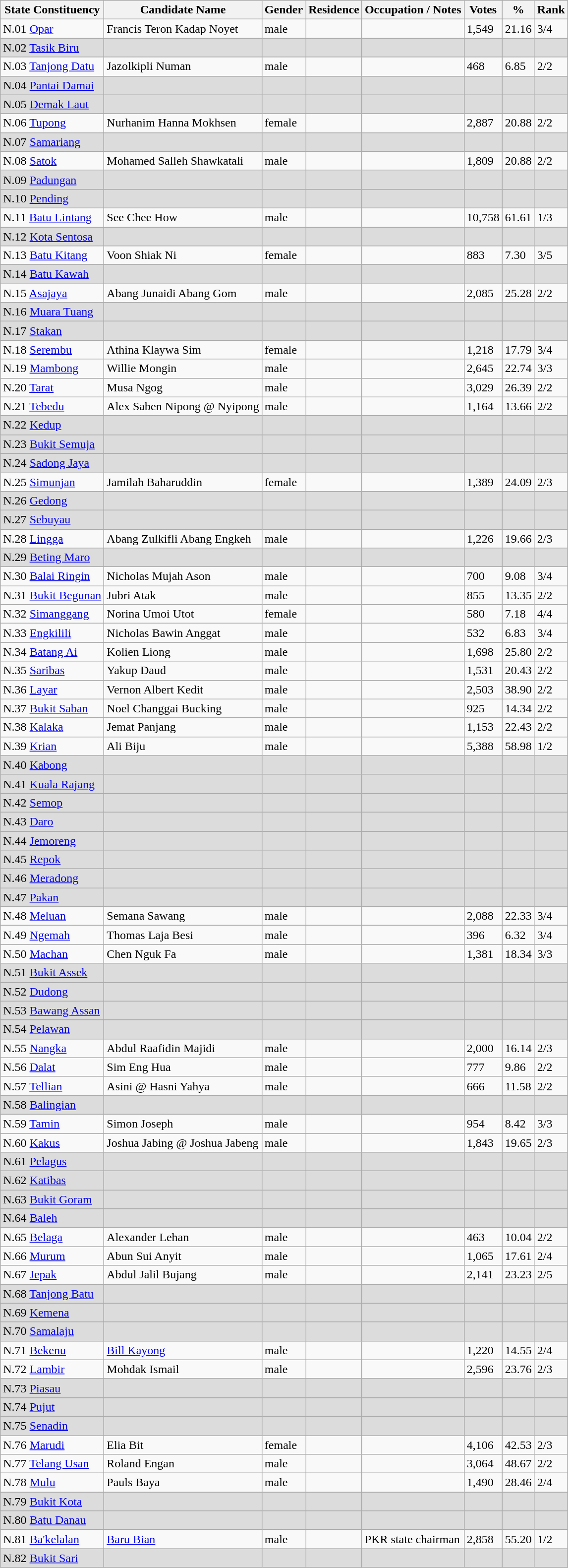<table class="wikitable sortable">
<tr>
<th>State Constituency</th>
<th>Candidate Name</th>
<th>Gender</th>
<th>Residence</th>
<th>Occupation / Notes</th>
<th>Votes</th>
<th>%</th>
<th>Rank</th>
</tr>
<tr>
<td>N.01 <a href='#'>Opar</a></td>
<td>Francis Teron Kadap Noyet</td>
<td>male</td>
<td></td>
<td></td>
<td>1,549</td>
<td>21.16</td>
<td>3/4</td>
</tr>
<tr style="background: gainsboro;">
<td>N.02 <a href='#'>Tasik Biru</a></td>
<td></td>
<td></td>
<td></td>
<td></td>
<td></td>
<td></td>
<td></td>
</tr>
<tr>
<td>N.03 <a href='#'>Tanjong Datu</a></td>
<td>Jazolkipli Numan</td>
<td>male</td>
<td></td>
<td></td>
<td>468</td>
<td>6.85</td>
<td>2/2</td>
</tr>
<tr style="background: gainsboro;">
<td>N.04 <a href='#'>Pantai Damai</a></td>
<td></td>
<td></td>
<td></td>
<td></td>
<td></td>
<td></td>
<td></td>
</tr>
<tr style="background: gainsboro;">
<td>N.05 <a href='#'>Demak Laut</a></td>
<td></td>
<td></td>
<td></td>
<td></td>
<td></td>
<td></td>
<td></td>
</tr>
<tr>
<td>N.06 <a href='#'>Tupong</a></td>
<td>Nurhanim Hanna Mokhsen</td>
<td>female</td>
<td></td>
<td></td>
<td>2,887</td>
<td>20.88</td>
<td>2/2</td>
</tr>
<tr style="background: gainsboro;">
<td>N.07 <a href='#'>Samariang</a></td>
<td></td>
<td></td>
<td></td>
<td></td>
<td></td>
<td></td>
<td></td>
</tr>
<tr>
<td>N.08 <a href='#'>Satok</a></td>
<td>Mohamed Salleh Shawkatali</td>
<td>male</td>
<td></td>
<td></td>
<td>1,809</td>
<td>20.88</td>
<td>2/2</td>
</tr>
<tr style="background: gainsboro;">
<td>N.09 <a href='#'>Padungan</a></td>
<td></td>
<td></td>
<td></td>
<td></td>
<td></td>
<td></td>
<td></td>
</tr>
<tr style="background: gainsboro;">
<td>N.10 <a href='#'>Pending</a></td>
<td></td>
<td></td>
<td></td>
<td></td>
<td></td>
<td></td>
<td></td>
</tr>
<tr>
<td>N.11 <a href='#'>Batu Lintang</a></td>
<td>See Chee How</td>
<td>male</td>
<td></td>
<td></td>
<td>10,758</td>
<td>61.61</td>
<td>1/3</td>
</tr>
<tr style="background: gainsboro;">
<td>N.12 <a href='#'>Kota Sentosa</a></td>
<td></td>
<td></td>
<td></td>
<td></td>
<td></td>
<td></td>
<td></td>
</tr>
<tr>
<td>N.13 <a href='#'>Batu Kitang</a></td>
<td>Voon Shiak Ni</td>
<td>female</td>
<td></td>
<td></td>
<td>883</td>
<td>7.30</td>
<td>3/5</td>
</tr>
<tr style="background: gainsboro;">
<td>N.14 <a href='#'>Batu Kawah</a></td>
<td></td>
<td></td>
<td></td>
<td></td>
<td></td>
<td></td>
<td></td>
</tr>
<tr>
<td>N.15 <a href='#'>Asajaya</a></td>
<td>Abang Junaidi Abang Gom</td>
<td>male</td>
<td></td>
<td></td>
<td>2,085</td>
<td>25.28</td>
<td>2/2</td>
</tr>
<tr style="background: gainsboro;">
<td>N.16 <a href='#'>Muara Tuang</a></td>
<td></td>
<td></td>
<td></td>
<td></td>
<td></td>
<td></td>
<td></td>
</tr>
<tr style="background: gainsboro;">
<td>N.17 <a href='#'>Stakan</a></td>
<td></td>
<td></td>
<td></td>
<td></td>
<td></td>
<td></td>
<td></td>
</tr>
<tr>
<td>N.18 <a href='#'>Serembu</a></td>
<td>Athina Klaywa Sim</td>
<td>female</td>
<td></td>
<td></td>
<td>1,218</td>
<td>17.79</td>
<td>3/4</td>
</tr>
<tr>
<td>N.19 <a href='#'>Mambong</a></td>
<td>Willie Mongin</td>
<td>male</td>
<td></td>
<td></td>
<td>2,645</td>
<td>22.74</td>
<td>3/3</td>
</tr>
<tr>
<td>N.20 <a href='#'>Tarat</a></td>
<td>Musa Ngog</td>
<td>male</td>
<td></td>
<td></td>
<td>3,029</td>
<td>26.39</td>
<td>2/2</td>
</tr>
<tr>
<td>N.21 <a href='#'>Tebedu</a></td>
<td>Alex Saben Nipong @ Nyipong</td>
<td>male</td>
<td></td>
<td></td>
<td>1,164</td>
<td>13.66</td>
<td>2/2</td>
</tr>
<tr style="background: gainsboro;">
<td>N.22 <a href='#'>Kedup</a></td>
<td></td>
<td></td>
<td></td>
<td></td>
<td></td>
<td></td>
<td></td>
</tr>
<tr style="background: gainsboro;">
<td>N.23 <a href='#'>Bukit Semuja</a></td>
<td></td>
<td></td>
<td></td>
<td></td>
<td></td>
<td></td>
<td></td>
</tr>
<tr style="background: gainsboro;">
<td>N.24 <a href='#'>Sadong Jaya</a></td>
<td></td>
<td></td>
<td></td>
<td></td>
<td></td>
<td></td>
<td></td>
</tr>
<tr>
<td>N.25 <a href='#'>Simunjan</a></td>
<td>Jamilah Baharuddin</td>
<td>female</td>
<td></td>
<td></td>
<td>1,389</td>
<td>24.09</td>
<td>2/3</td>
</tr>
<tr style="background: gainsboro;">
<td>N.26 <a href='#'>Gedong</a></td>
<td></td>
<td></td>
<td></td>
<td></td>
<td></td>
<td></td>
<td></td>
</tr>
<tr style="background: gainsboro;">
<td>N.27 <a href='#'>Sebuyau</a></td>
<td></td>
<td></td>
<td></td>
<td></td>
<td></td>
<td></td>
<td></td>
</tr>
<tr>
<td>N.28 <a href='#'>Lingga</a></td>
<td>Abang Zulkifli Abang Engkeh</td>
<td>male</td>
<td></td>
<td></td>
<td>1,226</td>
<td>19.66</td>
<td>2/3</td>
</tr>
<tr style="background: gainsboro;">
<td>N.29 <a href='#'>Beting Maro</a></td>
<td></td>
<td></td>
<td></td>
<td></td>
<td></td>
<td></td>
<td></td>
</tr>
<tr>
<td>N.30 <a href='#'>Balai Ringin</a></td>
<td>Nicholas Mujah Ason</td>
<td>male</td>
<td></td>
<td></td>
<td>700</td>
<td>9.08</td>
<td>3/4</td>
</tr>
<tr>
<td>N.31 <a href='#'>Bukit Begunan</a></td>
<td>Jubri Atak</td>
<td>male</td>
<td></td>
<td></td>
<td>855</td>
<td>13.35</td>
<td>2/2</td>
</tr>
<tr>
<td>N.32 <a href='#'>Simanggang</a></td>
<td>Norina Umoi Utot</td>
<td>female</td>
<td></td>
<td></td>
<td>580</td>
<td>7.18</td>
<td>4/4</td>
</tr>
<tr>
<td>N.33 <a href='#'>Engkilili</a></td>
<td>Nicholas Bawin Anggat</td>
<td>male</td>
<td></td>
<td></td>
<td>532</td>
<td>6.83</td>
<td>3/4</td>
</tr>
<tr>
<td>N.34 <a href='#'>Batang Ai</a></td>
<td>Kolien Liong</td>
<td>male</td>
<td></td>
<td></td>
<td>1,698</td>
<td>25.80</td>
<td>2/2</td>
</tr>
<tr>
<td>N.35 <a href='#'>Saribas</a></td>
<td>Yakup Daud</td>
<td>male</td>
<td></td>
<td></td>
<td>1,531</td>
<td>20.43</td>
<td>2/2</td>
</tr>
<tr>
<td>N.36 <a href='#'>Layar</a></td>
<td>Vernon Albert Kedit</td>
<td>male</td>
<td></td>
<td></td>
<td>2,503</td>
<td>38.90</td>
<td>2/2</td>
</tr>
<tr>
<td>N.37 <a href='#'>Bukit Saban</a></td>
<td>Noel Changgai Bucking</td>
<td>male</td>
<td></td>
<td></td>
<td>925</td>
<td>14.34</td>
<td>2/2</td>
</tr>
<tr>
<td>N.38 <a href='#'>Kalaka</a></td>
<td>Jemat Panjang</td>
<td>male</td>
<td></td>
<td></td>
<td>1,153</td>
<td>22.43</td>
<td>2/2</td>
</tr>
<tr>
<td>N.39 <a href='#'>Krian</a></td>
<td>Ali Biju</td>
<td>male</td>
<td></td>
<td></td>
<td>5,388</td>
<td>58.98</td>
<td>1/2</td>
</tr>
<tr style="background: gainsboro;">
<td>N.40 <a href='#'>Kabong</a></td>
<td></td>
<td></td>
<td></td>
<td></td>
<td></td>
<td></td>
<td></td>
</tr>
<tr style="background: gainsboro;">
<td>N.41 <a href='#'>Kuala Rajang</a></td>
<td></td>
<td></td>
<td></td>
<td></td>
<td></td>
<td></td>
<td></td>
</tr>
<tr style="background: gainsboro;">
<td>N.42 <a href='#'>Semop</a></td>
<td></td>
<td></td>
<td></td>
<td></td>
<td></td>
<td></td>
<td></td>
</tr>
<tr style="background: gainsboro;">
<td>N.43 <a href='#'>Daro</a></td>
<td></td>
<td></td>
<td></td>
<td></td>
<td></td>
<td></td>
<td></td>
</tr>
<tr style="background: gainsboro;">
<td>N.44 <a href='#'>Jemoreng</a></td>
<td></td>
<td></td>
<td></td>
<td></td>
<td></td>
<td></td>
<td></td>
</tr>
<tr style="background: gainsboro;">
<td>N.45 <a href='#'>Repok</a></td>
<td></td>
<td></td>
<td></td>
<td></td>
<td></td>
<td></td>
<td></td>
</tr>
<tr style="background: gainsboro;">
<td>N.46 <a href='#'>Meradong</a></td>
<td></td>
<td></td>
<td></td>
<td></td>
<td></td>
<td></td>
<td></td>
</tr>
<tr style="background: gainsboro;">
<td>N.47 <a href='#'>Pakan</a></td>
<td></td>
<td></td>
<td></td>
<td></td>
<td></td>
<td></td>
<td></td>
</tr>
<tr>
<td>N.48 <a href='#'>Meluan</a></td>
<td>Semana Sawang</td>
<td>male</td>
<td></td>
<td></td>
<td>2,088</td>
<td>22.33</td>
<td>3/4</td>
</tr>
<tr>
<td>N.49 <a href='#'>Ngemah</a></td>
<td>Thomas Laja Besi</td>
<td>male</td>
<td></td>
<td></td>
<td>396</td>
<td>6.32</td>
<td>3/4</td>
</tr>
<tr>
<td>N.50 <a href='#'>Machan</a></td>
<td>Chen Nguk Fa</td>
<td>male</td>
<td></td>
<td></td>
<td>1,381</td>
<td>18.34</td>
<td>3/3</td>
</tr>
<tr style="background: gainsboro;">
<td>N.51 <a href='#'>Bukit Assek</a></td>
<td></td>
<td></td>
<td></td>
<td></td>
<td></td>
<td></td>
<td></td>
</tr>
<tr style="background: gainsboro;">
<td>N.52 <a href='#'>Dudong</a></td>
<td></td>
<td></td>
<td></td>
<td></td>
<td></td>
<td></td>
<td></td>
</tr>
<tr style="background: gainsboro;">
<td>N.53 <a href='#'>Bawang Assan</a></td>
<td></td>
<td></td>
<td></td>
<td></td>
<td></td>
<td></td>
<td></td>
</tr>
<tr style="background: gainsboro;">
<td>N.54 <a href='#'>Pelawan</a></td>
<td></td>
<td></td>
<td></td>
<td></td>
<td></td>
<td></td>
<td></td>
</tr>
<tr>
<td>N.55 <a href='#'>Nangka</a></td>
<td>Abdul Raafidin Majidi</td>
<td>male</td>
<td></td>
<td></td>
<td>2,000</td>
<td>16.14</td>
<td>2/3</td>
</tr>
<tr>
<td>N.56 <a href='#'>Dalat</a></td>
<td>Sim Eng Hua</td>
<td>male</td>
<td></td>
<td></td>
<td>777</td>
<td>9.86</td>
<td>2/2</td>
</tr>
<tr>
<td>N.57 <a href='#'>Tellian</a></td>
<td>Asini @ Hasni Yahya</td>
<td>male</td>
<td></td>
<td></td>
<td>666</td>
<td>11.58</td>
<td>2/2</td>
</tr>
<tr style="background: gainsboro;">
<td>N.58 <a href='#'>Balingian</a></td>
<td></td>
<td></td>
<td></td>
<td></td>
<td></td>
<td></td>
<td></td>
</tr>
<tr>
<td>N.59 <a href='#'>Tamin</a></td>
<td>Simon Joseph</td>
<td>male</td>
<td></td>
<td></td>
<td>954</td>
<td>8.42</td>
<td>3/3</td>
</tr>
<tr>
<td>N.60 <a href='#'>Kakus</a></td>
<td>Joshua Jabing @ Joshua Jabeng</td>
<td>male</td>
<td></td>
<td></td>
<td>1,843</td>
<td>19.65</td>
<td>2/3</td>
</tr>
<tr style="background: gainsboro;">
<td>N.61 <a href='#'>Pelagus</a></td>
<td></td>
<td></td>
<td></td>
<td></td>
<td></td>
<td></td>
<td></td>
</tr>
<tr style="background: gainsboro;">
<td>N.62 <a href='#'>Katibas</a></td>
<td></td>
<td></td>
<td></td>
<td></td>
<td></td>
<td></td>
<td></td>
</tr>
<tr style="background: gainsboro;">
<td>N.63 <a href='#'>Bukit Goram</a></td>
<td></td>
<td></td>
<td></td>
<td></td>
<td></td>
<td></td>
<td></td>
</tr>
<tr style="background: gainsboro;">
<td>N.64 <a href='#'>Baleh</a></td>
<td></td>
<td></td>
<td></td>
<td></td>
<td></td>
<td></td>
<td></td>
</tr>
<tr>
<td>N.65 <a href='#'>Belaga</a></td>
<td>Alexander Lehan</td>
<td>male</td>
<td></td>
<td></td>
<td>463</td>
<td>10.04</td>
<td>2/2</td>
</tr>
<tr>
<td>N.66 <a href='#'>Murum</a></td>
<td>Abun Sui Anyit</td>
<td>male</td>
<td></td>
<td></td>
<td>1,065</td>
<td>17.61</td>
<td>2/4</td>
</tr>
<tr>
<td>N.67 <a href='#'>Jepak</a></td>
<td>Abdul Jalil Bujang</td>
<td>male</td>
<td></td>
<td></td>
<td>2,141</td>
<td>23.23</td>
<td>2/5</td>
</tr>
<tr style="background: gainsboro;">
<td>N.68 <a href='#'>Tanjong Batu</a></td>
<td></td>
<td></td>
<td></td>
<td></td>
<td></td>
<td></td>
<td></td>
</tr>
<tr style="background: gainsboro;">
<td>N.69 <a href='#'>Kemena</a></td>
<td></td>
<td></td>
<td></td>
<td></td>
<td></td>
<td></td>
<td></td>
</tr>
<tr style="background: gainsboro;">
<td>N.70 <a href='#'>Samalaju</a></td>
<td></td>
<td></td>
<td></td>
<td></td>
<td></td>
<td></td>
<td></td>
</tr>
<tr>
<td>N.71 <a href='#'>Bekenu</a></td>
<td><a href='#'>Bill Kayong</a></td>
<td>male</td>
<td></td>
<td></td>
<td>1,220</td>
<td>14.55</td>
<td>2/4</td>
</tr>
<tr>
<td>N.72 <a href='#'>Lambir</a></td>
<td>Mohdak Ismail</td>
<td>male</td>
<td></td>
<td></td>
<td>2,596</td>
<td>23.76</td>
<td>2/3</td>
</tr>
<tr style="background: gainsboro;">
<td>N.73 <a href='#'>Piasau</a></td>
<td></td>
<td></td>
<td></td>
<td></td>
<td></td>
<td></td>
<td></td>
</tr>
<tr style="background: gainsboro;">
<td>N.74 <a href='#'>Pujut</a></td>
<td></td>
<td></td>
<td></td>
<td></td>
<td></td>
<td></td>
<td></td>
</tr>
<tr style="background: gainsboro;">
<td>N.75 <a href='#'>Senadin</a></td>
<td></td>
<td></td>
<td></td>
<td></td>
<td></td>
<td></td>
<td></td>
</tr>
<tr>
<td>N.76 <a href='#'>Marudi</a></td>
<td>Elia Bit</td>
<td>female</td>
<td></td>
<td></td>
<td>4,106</td>
<td>42.53</td>
<td>2/3</td>
</tr>
<tr>
<td>N.77 <a href='#'>Telang Usan</a></td>
<td>Roland Engan</td>
<td>male</td>
<td></td>
<td></td>
<td>3,064</td>
<td>48.67</td>
<td>2/2</td>
</tr>
<tr>
<td>N.78 <a href='#'>Mulu</a></td>
<td>Pauls Baya</td>
<td>male</td>
<td></td>
<td></td>
<td>1,490</td>
<td>28.46</td>
<td>2/4</td>
</tr>
<tr style="background: gainsboro;">
<td>N.79 <a href='#'>Bukit Kota</a></td>
<td></td>
<td></td>
<td></td>
<td></td>
<td></td>
<td></td>
<td></td>
</tr>
<tr style="background: gainsboro;">
<td>N.80 <a href='#'>Batu Danau</a></td>
<td></td>
<td></td>
<td></td>
<td></td>
<td></td>
<td></td>
<td></td>
</tr>
<tr>
<td>N.81 <a href='#'>Ba'kelalan</a></td>
<td><a href='#'>Baru Bian</a></td>
<td>male</td>
<td></td>
<td>PKR state chairman</td>
<td>2,858</td>
<td>55.20</td>
<td>1/2</td>
</tr>
<tr style="background: gainsboro;">
<td>N.82 <a href='#'>Bukit Sari</a></td>
<td></td>
<td></td>
<td></td>
<td></td>
<td></td>
<td></td>
<td></td>
</tr>
</table>
